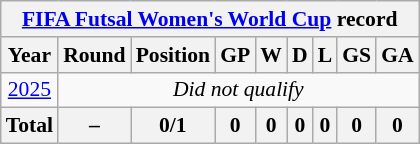<table class="wikitable" style="text-align: center;font-size:90%;">
<tr>
<th colspan=9><a href='#'>FIFA Futsal Women's World Cup</a> record</th>
</tr>
<tr>
<th>Year</th>
<th>Round</th>
<th>Position</th>
<th>GP</th>
<th>W</th>
<th>D</th>
<th>L</th>
<th>GS</th>
<th>GA</th>
</tr>
<tr>
<td> <a href='#'>2025</a></td>
<td colspan=8><em>Did not qualify</em></td>
</tr>
<tr>
<th><strong>Total</strong></th>
<th>–</th>
<th><strong>0/1</strong></th>
<th><strong>0</strong></th>
<th><strong>0</strong></th>
<th><strong>0</strong></th>
<th><strong>0</strong></th>
<th><strong>0</strong></th>
<th><strong>0</strong></th>
</tr>
</table>
